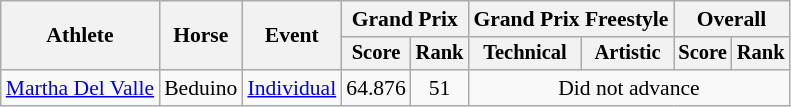<table class=wikitable style=font-size:90%;>
<tr>
<th rowspan="2">Athlete</th>
<th rowspan="2">Horse</th>
<th rowspan="2">Event</th>
<th colspan="2">Grand Prix</th>
<th colspan="2">Grand Prix Freestyle</th>
<th colspan="2">Overall</th>
</tr>
<tr style="font-size:95%">
<th>Score</th>
<th>Rank</th>
<th>Technical</th>
<th>Artistic</th>
<th>Score</th>
<th>Rank</th>
</tr>
<tr align=center>
<td align=left><a href='#'>Martha Del Valle</a></td>
<td align=left>Beduino</td>
<td align=left><a href='#'>Individual</a></td>
<td>64.876</td>
<td>51</td>
<td colspan=4>Did not advance</td>
</tr>
</table>
